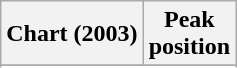<table class="wikitable sortable plainrowheaders" style="text-align:center">
<tr>
<th scope="col">Chart (2003)</th>
<th scope="col">Peak<br>position</th>
</tr>
<tr>
</tr>
<tr>
</tr>
</table>
